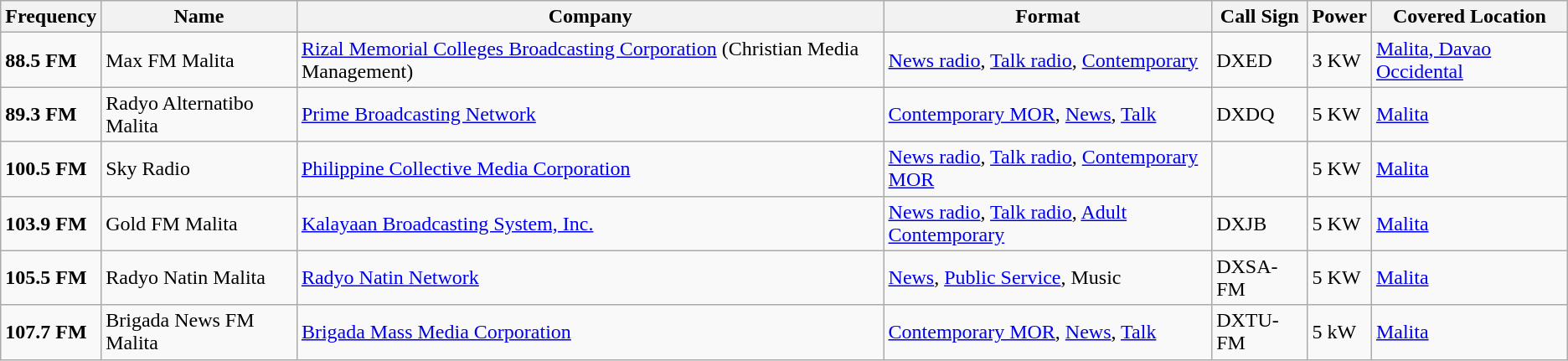<table class="wikitable">
<tr>
<th>Frequency</th>
<th>Name</th>
<th>Company</th>
<th>Format</th>
<th>Call Sign</th>
<th>Power</th>
<th>Covered Location</th>
</tr>
<tr>
<td><strong>88.5 FM</strong></td>
<td>Max FM Malita</td>
<td><a href='#'>Rizal Memorial Colleges Broadcasting Corporation</a> (Christian Media Management)</td>
<td><a href='#'>News radio</a>, <a href='#'>Talk radio</a>, <a href='#'>Contemporary</a></td>
<td>DXED</td>
<td>3 KW</td>
<td><a href='#'>Malita, Davao Occidental</a></td>
</tr>
<tr>
<td><strong>89.3 FM</strong></td>
<td>Radyo Alternatibo Malita</td>
<td><a href='#'>Prime Broadcasting Network</a></td>
<td><a href='#'>Contemporary MOR</a>, <a href='#'>News</a>, <a href='#'>Talk</a></td>
<td>DXDQ</td>
<td>5 KW</td>
<td><a href='#'>Malita</a></td>
</tr>
<tr>
<td><strong>100.5 FM</strong></td>
<td>Sky Radio</td>
<td><a href='#'>Philippine Collective Media Corporation</a></td>
<td><a href='#'>News radio</a>, <a href='#'>Talk radio</a>, <a href='#'>Contemporary MOR</a></td>
<td></td>
<td>5 KW</td>
<td><a href='#'>Malita</a></td>
</tr>
<tr>
<td><strong>103.9 FM</strong></td>
<td>Gold FM Malita</td>
<td><a href='#'>Kalayaan Broadcasting System, Inc.</a></td>
<td><a href='#'>News radio</a>, <a href='#'>Talk radio</a>, <a href='#'>Adult Contemporary</a></td>
<td>DXJB</td>
<td>5 KW</td>
<td><a href='#'>Malita</a></td>
</tr>
<tr>
<td><strong>105.5 FM</strong></td>
<td>Radyo Natin Malita</td>
<td><a href='#'>Radyo Natin Network</a></td>
<td><a href='#'>News</a>, <a href='#'>Public Service</a>, Music</td>
<td>DXSA-FM</td>
<td>5 KW</td>
<td><a href='#'>Malita</a></td>
</tr>
<tr>
<td><strong>107.7 FM</strong></td>
<td>Brigada News FM Malita</td>
<td><a href='#'>Brigada Mass Media Corporation</a></td>
<td><a href='#'>Contemporary MOR</a>, <a href='#'>News</a>, <a href='#'>Talk</a></td>
<td>DXTU-FM</td>
<td>5 kW</td>
<td><a href='#'>Malita</a></td>
</tr>
</table>
